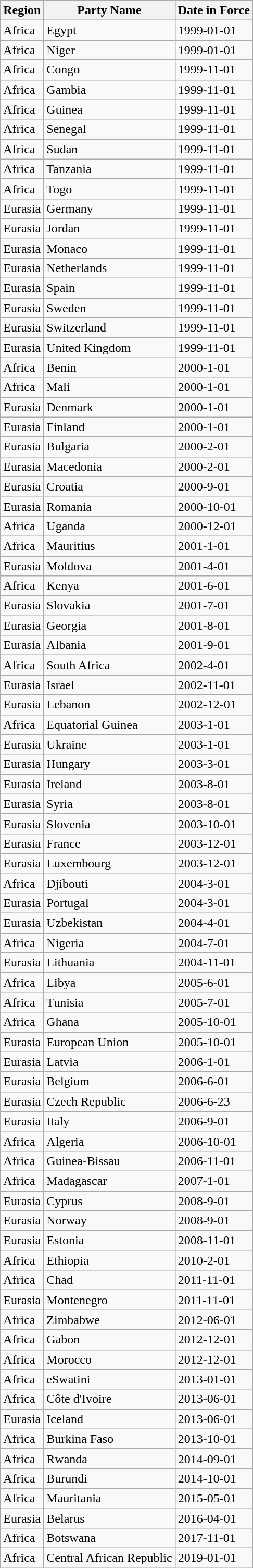<table class="wikitable sortable collapsible collapsed" border="1">
<tr>
<th scope="col">Region</th>
<th scope="col">Party Name</th>
<th scope="col">Date in Force</th>
</tr>
<tr>
<td>Africa</td>
<td>Egypt</td>
<td>1999-01-01</td>
</tr>
<tr>
<td>Africa</td>
<td>Niger</td>
<td>1999-01-01</td>
</tr>
<tr>
<td>Africa</td>
<td>Congo</td>
<td>1999-11-01</td>
</tr>
<tr>
<td>Africa</td>
<td>Gambia</td>
<td>1999-11-01</td>
</tr>
<tr>
<td>Africa</td>
<td>Guinea</td>
<td>1999-11-01</td>
</tr>
<tr>
<td>Africa</td>
<td>Senegal</td>
<td>1999-11-01</td>
</tr>
<tr>
<td>Africa</td>
<td>Sudan</td>
<td>1999-11-01</td>
</tr>
<tr>
<td>Africa</td>
<td>Tanzania</td>
<td>1999-11-01</td>
</tr>
<tr>
<td>Africa</td>
<td>Togo</td>
<td>1999-11-01</td>
</tr>
<tr>
<td>Eurasia</td>
<td>Germany</td>
<td>1999-11-01</td>
</tr>
<tr>
<td>Eurasia</td>
<td>Jordan</td>
<td>1999-11-01</td>
</tr>
<tr>
<td>Eurasia</td>
<td>Monaco</td>
<td>1999-11-01</td>
</tr>
<tr>
<td>Eurasia</td>
<td>Netherlands</td>
<td>1999-11-01</td>
</tr>
<tr>
<td>Eurasia</td>
<td>Spain</td>
<td>1999-11-01</td>
</tr>
<tr>
<td>Eurasia</td>
<td>Sweden</td>
<td>1999-11-01</td>
</tr>
<tr>
<td>Eurasia</td>
<td>Switzerland</td>
<td>1999-11-01</td>
</tr>
<tr>
<td>Eurasia</td>
<td>United Kingdom</td>
<td>1999-11-01</td>
</tr>
<tr>
<td>Africa</td>
<td>Benin</td>
<td>2000-1-01</td>
</tr>
<tr>
<td>Africa</td>
<td>Mali</td>
<td>2000-1-01</td>
</tr>
<tr>
<td>Eurasia</td>
<td>Denmark</td>
<td>2000-1-01</td>
</tr>
<tr>
<td>Eurasia</td>
<td>Finland</td>
<td>2000-1-01</td>
</tr>
<tr>
<td>Eurasia</td>
<td>Bulgaria</td>
<td>2000-2-01</td>
</tr>
<tr>
<td>Eurasia</td>
<td>Macedonia</td>
<td>2000-2-01</td>
</tr>
<tr>
<td>Eurasia</td>
<td>Croatia</td>
<td>2000-9-01</td>
</tr>
<tr>
<td>Eurasia</td>
<td>Romania</td>
<td>2000-10-01</td>
</tr>
<tr>
<td>Africa</td>
<td>Uganda</td>
<td>2000-12-01</td>
</tr>
<tr>
<td>Africa</td>
<td>Mauritius</td>
<td>2001-1-01</td>
</tr>
<tr>
<td>Eurasia</td>
<td>Moldova</td>
<td>2001-4-01</td>
</tr>
<tr>
<td>Africa</td>
<td>Kenya</td>
<td>2001-6-01</td>
</tr>
<tr>
<td>Eurasia</td>
<td>Slovakia</td>
<td>2001-7-01</td>
</tr>
<tr>
<td>Eurasia</td>
<td>Georgia</td>
<td>2001-8-01</td>
</tr>
<tr>
<td>Eurasia</td>
<td>Albania</td>
<td>2001-9-01</td>
</tr>
<tr>
<td>Africa</td>
<td>South Africa</td>
<td>2002-4-01</td>
</tr>
<tr>
<td>Eurasia</td>
<td>Israel</td>
<td>2002-11-01</td>
</tr>
<tr>
<td>Eurasia</td>
<td>Lebanon</td>
<td>2002-12-01</td>
</tr>
<tr>
<td>Africa</td>
<td>Equatorial Guinea</td>
<td>2003-1-01</td>
</tr>
<tr>
<td>Eurasia</td>
<td>Ukraine</td>
<td>2003-1-01</td>
</tr>
<tr>
<td>Eurasia</td>
<td>Hungary</td>
<td>2003-3-01</td>
</tr>
<tr>
<td>Eurasia</td>
<td>Ireland</td>
<td>2003-8-01</td>
</tr>
<tr>
<td>Eurasia</td>
<td>Syria</td>
<td>2003-8-01</td>
</tr>
<tr>
<td>Eurasia</td>
<td>Slovenia</td>
<td>2003-10-01</td>
</tr>
<tr>
<td>Eurasia</td>
<td>France</td>
<td>2003-12-01</td>
</tr>
<tr>
<td>Eurasia</td>
<td>Luxembourg</td>
<td>2003-12-01</td>
</tr>
<tr>
<td>Africa</td>
<td>Djibouti</td>
<td>2004-3-01</td>
</tr>
<tr>
<td>Eurasia</td>
<td>Portugal</td>
<td>2004-3-01</td>
</tr>
<tr>
<td>Eurasia</td>
<td>Uzbekistan</td>
<td>2004-4-01</td>
</tr>
<tr>
<td>Africa</td>
<td>Nigeria</td>
<td>2004-7-01</td>
</tr>
<tr>
<td>Eurasia</td>
<td>Lithuania</td>
<td>2004-11-01</td>
</tr>
<tr>
<td>Africa</td>
<td>Libya</td>
<td>2005-6-01</td>
</tr>
<tr>
<td>Africa</td>
<td>Tunisia</td>
<td>2005-7-01</td>
</tr>
<tr>
<td>Africa</td>
<td>Ghana</td>
<td>2005-10-01</td>
</tr>
<tr>
<td>Eurasia</td>
<td>European Union</td>
<td>2005-10-01</td>
</tr>
<tr>
<td>Eurasia</td>
<td>Latvia</td>
<td>2006-1-01</td>
</tr>
<tr>
<td>Eurasia</td>
<td>Belgium</td>
<td>2006-6-01</td>
</tr>
<tr>
<td>Eurasia</td>
<td>Czech Republic</td>
<td>2006-6-23</td>
</tr>
<tr>
<td>Eurasia</td>
<td>Italy</td>
<td>2006-9-01</td>
</tr>
<tr>
<td>Africa</td>
<td>Algeria</td>
<td>2006-10-01</td>
</tr>
<tr>
<td>Africa</td>
<td>Guinea-Bissau</td>
<td>2006-11-01</td>
</tr>
<tr>
<td>Africa</td>
<td>Madagascar</td>
<td>2007-1-01</td>
</tr>
<tr>
<td>Eurasia</td>
<td>Cyprus</td>
<td>2008-9-01</td>
</tr>
<tr>
<td>Eurasia</td>
<td>Norway</td>
<td>2008-9-01</td>
</tr>
<tr>
<td>Eurasia</td>
<td>Estonia</td>
<td>2008-11-01</td>
</tr>
<tr>
<td>Africa</td>
<td>Ethiopia</td>
<td>2010-2-01</td>
</tr>
<tr>
<td>Africa</td>
<td>Chad</td>
<td>2011-11-01</td>
</tr>
<tr>
<td>Eurasia</td>
<td>Montenegro</td>
<td>2011-11-01</td>
</tr>
<tr>
<td>Africa</td>
<td>Zimbabwe</td>
<td>2012-06-01</td>
</tr>
<tr>
<td>Africa</td>
<td>Gabon</td>
<td>2012-12-01</td>
</tr>
<tr>
<td>Africa</td>
<td>Morocco</td>
<td>2012-12-01</td>
</tr>
<tr>
<td>Africa</td>
<td>eSwatini</td>
<td>2013-01-01</td>
</tr>
<tr>
<td>Africa</td>
<td>Côte d'Ivoire</td>
<td>2013-06-01</td>
</tr>
<tr>
<td>Eurasia</td>
<td>Iceland</td>
<td>2013-06-01</td>
</tr>
<tr>
<td>Africa</td>
<td>Burkina Faso</td>
<td>2013-10-01</td>
</tr>
<tr>
<td>Africa</td>
<td>Rwanda</td>
<td>2014-09-01</td>
</tr>
<tr>
<td>Africa</td>
<td>Burundi</td>
<td>2014-10-01</td>
</tr>
<tr>
<td>Africa</td>
<td>Mauritania</td>
<td>2015-05-01</td>
</tr>
<tr>
<td>Eurasia</td>
<td>Belarus</td>
<td>2016-04-01</td>
</tr>
<tr>
<td>Africa</td>
<td>Botswana</td>
<td>2017-11-01</td>
</tr>
<tr>
<td>Africa</td>
<td>Central African Republic</td>
<td>2019-01-01</td>
</tr>
</table>
